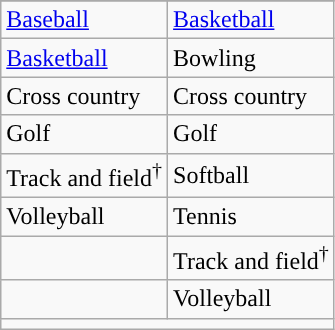<table class="wikitable" style=" ">
<tr>
</tr>
<tr>
<td><a href='#'>Baseball</a></td>
<td><a href='#'>Basketball</a></td>
</tr>
<tr>
<td><a href='#'>Basketball</a></td>
<td>Bowling</td>
</tr>
<tr>
<td>Cross country</td>
<td>Cross country</td>
</tr>
<tr>
<td>Golf</td>
<td>Golf</td>
</tr>
<tr>
<td>Track and field<sup>†</sup></td>
<td>Softball</td>
</tr>
<tr>
<td>Volleyball</td>
<td>Tennis</td>
</tr>
<tr>
<td></td>
<td>Track and field<sup>†</sup></td>
</tr>
<tr>
<td></td>
<td>Volleyball</td>
</tr>
<tr>
<td colspan="2"></td>
</tr>
</table>
